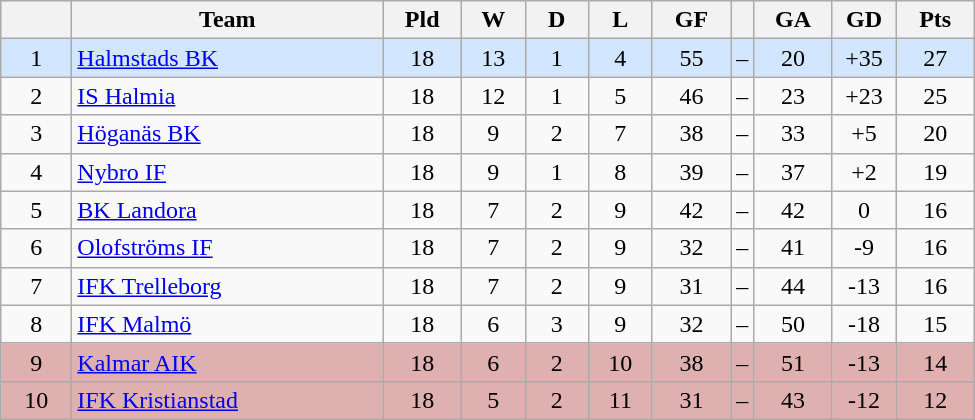<table class="wikitable" style="text-align: center;">
<tr>
<th style="width: 40px;"></th>
<th style="width: 200px;">Team</th>
<th style="width: 45px;">Pld</th>
<th style="width: 35px;">W</th>
<th style="width: 35px;">D</th>
<th style="width: 35px;">L</th>
<th style="width: 45px;">GF</th>
<th></th>
<th style="width: 45px;">GA</th>
<th style="width: 35px;">GD</th>
<th style="width: 45px;">Pts</th>
</tr>
<tr style="background: #d2e6ff">
<td>1</td>
<td style="text-align: left;"><a href='#'>Halmstads BK</a></td>
<td>18</td>
<td>13</td>
<td>1</td>
<td>4</td>
<td>55</td>
<td>–</td>
<td>20</td>
<td>+35</td>
<td>27</td>
</tr>
<tr>
<td>2</td>
<td style="text-align: left;"><a href='#'>IS Halmia</a></td>
<td>18</td>
<td>12</td>
<td>1</td>
<td>5</td>
<td>46</td>
<td>–</td>
<td>23</td>
<td>+23</td>
<td>25</td>
</tr>
<tr>
<td>3</td>
<td style="text-align: left;"><a href='#'>Höganäs BK</a></td>
<td>18</td>
<td>9</td>
<td>2</td>
<td>7</td>
<td>38</td>
<td>–</td>
<td>33</td>
<td>+5</td>
<td>20</td>
</tr>
<tr>
<td>4</td>
<td style="text-align: left;"><a href='#'>Nybro IF</a></td>
<td>18</td>
<td>9</td>
<td>1</td>
<td>8</td>
<td>39</td>
<td>–</td>
<td>37</td>
<td>+2</td>
<td>19</td>
</tr>
<tr>
<td>5</td>
<td style="text-align: left;"><a href='#'>BK Landora</a></td>
<td>18</td>
<td>7</td>
<td>2</td>
<td>9</td>
<td>42</td>
<td>–</td>
<td>42</td>
<td>0</td>
<td>16</td>
</tr>
<tr>
<td>6</td>
<td style="text-align: left;"><a href='#'>Olofströms IF</a></td>
<td>18</td>
<td>7</td>
<td>2</td>
<td>9</td>
<td>32</td>
<td>–</td>
<td>41</td>
<td>-9</td>
<td>16</td>
</tr>
<tr>
<td>7</td>
<td style="text-align: left;"><a href='#'>IFK Trelleborg</a></td>
<td>18</td>
<td>7</td>
<td>2</td>
<td>9</td>
<td>31</td>
<td>–</td>
<td>44</td>
<td>-13</td>
<td>16</td>
</tr>
<tr>
<td>8</td>
<td style="text-align: left;"><a href='#'>IFK Malmö</a></td>
<td>18</td>
<td>6</td>
<td>3</td>
<td>9</td>
<td>32</td>
<td>–</td>
<td>50</td>
<td>-18</td>
<td>15</td>
</tr>
<tr style="background: #deb0b0">
<td>9</td>
<td style="text-align: left;"><a href='#'>Kalmar AIK</a></td>
<td>18</td>
<td>6</td>
<td>2</td>
<td>10</td>
<td>38</td>
<td>–</td>
<td>51</td>
<td>-13</td>
<td>14</td>
</tr>
<tr style="background: #deb0b0">
<td>10</td>
<td style="text-align: left;"><a href='#'>IFK Kristianstad</a></td>
<td>18</td>
<td>5</td>
<td>2</td>
<td>11</td>
<td>31</td>
<td>–</td>
<td>43</td>
<td>-12</td>
<td>12</td>
</tr>
</table>
